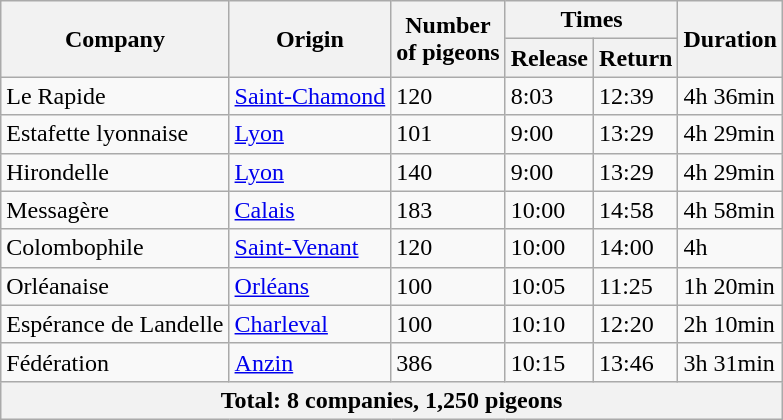<table class="wikitable">
<tr>
<th rowspan="2">Company</th>
<th rowspan="2">Origin</th>
<th rowspan="2">Number<br>of pigeons</th>
<th colspan="2">Times</th>
<th rowspan="2">Duration</th>
</tr>
<tr>
<th>Release</th>
<th>Return</th>
</tr>
<tr>
<td>Le Rapide</td>
<td><a href='#'>Saint-Chamond</a></td>
<td>120</td>
<td>8:03</td>
<td>12:39</td>
<td>4h 36min</td>
</tr>
<tr>
<td>Estafette lyonnaise</td>
<td><a href='#'>Lyon</a></td>
<td>101</td>
<td>9:00</td>
<td>13:29</td>
<td>4h 29min</td>
</tr>
<tr>
<td>Hirondelle</td>
<td><a href='#'>Lyon</a></td>
<td>140</td>
<td>9:00</td>
<td>13:29</td>
<td>4h 29min</td>
</tr>
<tr>
<td>Messagère</td>
<td><a href='#'>Calais</a></td>
<td>183</td>
<td>10:00</td>
<td>14:58</td>
<td>4h 58min</td>
</tr>
<tr>
<td>Colombophile</td>
<td><a href='#'>Saint-Venant</a></td>
<td>120</td>
<td>10:00</td>
<td>14:00</td>
<td>4h</td>
</tr>
<tr>
<td>Orléanaise</td>
<td><a href='#'>Orléans</a></td>
<td>100</td>
<td>10:05</td>
<td>11:25</td>
<td>1h 20min</td>
</tr>
<tr>
<td>Espérance de Landelle</td>
<td><a href='#'>Charleval</a></td>
<td>100</td>
<td>10:10</td>
<td>12:20</td>
<td>2h 10min</td>
</tr>
<tr>
<td>Fédération</td>
<td><a href='#'>Anzin</a></td>
<td>386</td>
<td>10:15</td>
<td>13:46</td>
<td>3h 31min</td>
</tr>
<tr>
<th colspan="6">Total: 8 companies, 1,250 pigeons</th>
</tr>
</table>
